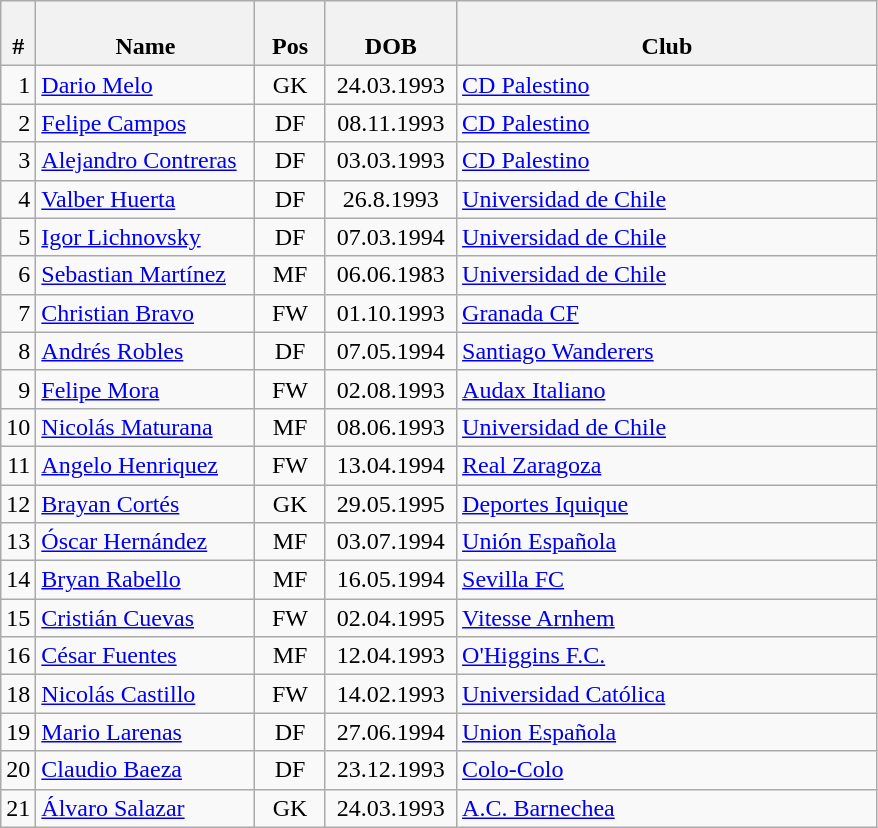<table class="wikitable">
<tr>
<th bgcolor="#DDDDFF" width="4%"><br> # </th>
<th bgcolor="#DDDDFF" width="25%"><br>Name</th>
<th bgcolor="#DDDDFF" width="8%"><br>Pos</th>
<th bgcolor="#DDDDFF" width="15%"><br>DOB</th>
<th bgcolor="#DDDDFF" width="48%"><br>Club</th>
</tr>
<tr>
<td align=right>1</td>
<td><a href='#'>Dario Melo</a></td>
<td align=center>GK</td>
<td align=center>24.03.1993</td>
<td><a href='#'>CD Palestino</a> </td>
</tr>
<tr>
<td align=right>2</td>
<td><a href='#'>Felipe Campos</a></td>
<td align=center>DF</td>
<td align=center>08.11.1993</td>
<td><a href='#'>CD Palestino</a> </td>
</tr>
<tr>
<td align=right>3</td>
<td><a href='#'>Alejandro Contreras</a></td>
<td align=center>DF</td>
<td align=center>03.03.1993</td>
<td><a href='#'>CD Palestino</a> </td>
</tr>
<tr>
<td align=right>4</td>
<td><a href='#'>Valber Huerta</a></td>
<td align=center>DF</td>
<td align=center>26.8.1993</td>
<td><a href='#'>Universidad de Chile</a> </td>
</tr>
<tr>
<td align=right>5</td>
<td><a href='#'>Igor Lichnovsky</a></td>
<td align=center>DF</td>
<td align=center>07.03.1994</td>
<td><a href='#'>Universidad de Chile</a> </td>
</tr>
<tr>
<td align=right>6</td>
<td><a href='#'>Sebastian Martínez</a></td>
<td align=center>MF</td>
<td align=center>06.06.1983</td>
<td><a href='#'>Universidad de Chile</a> </td>
</tr>
<tr>
<td align=right>7</td>
<td><a href='#'>Christian Bravo</a></td>
<td align=center>FW</td>
<td align=center>01.10.1993</td>
<td><a href='#'>Granada CF</a> </td>
</tr>
<tr>
<td align=right>8</td>
<td><a href='#'>Andrés Robles</a></td>
<td align=center>DF</td>
<td align=center>07.05.1994</td>
<td><a href='#'>Santiago Wanderers</a> </td>
</tr>
<tr>
<td align=right>9</td>
<td><a href='#'>Felipe Mora</a></td>
<td align=center>FW</td>
<td align=center>02.08.1993</td>
<td><a href='#'>Audax Italiano</a> </td>
</tr>
<tr>
<td align=right>10</td>
<td><a href='#'>Nicolás Maturana</a></td>
<td align=center>MF</td>
<td align=center>08.06.1993</td>
<td><a href='#'>Universidad de Chile</a> </td>
</tr>
<tr>
<td align=right>11</td>
<td><a href='#'>Angelo Henriquez</a></td>
<td align=center>FW</td>
<td align=center>13.04.1994</td>
<td><a href='#'>Real Zaragoza</a> </td>
</tr>
<tr>
<td align=right>12</td>
<td><a href='#'>Brayan Cortés</a></td>
<td align=center>GK</td>
<td align=center>29.05.1995</td>
<td><a href='#'>Deportes Iquique</a> </td>
</tr>
<tr>
<td align=right>13</td>
<td><a href='#'>Óscar Hernández</a></td>
<td align=center>MF</td>
<td align=center>03.07.1994</td>
<td><a href='#'>Unión Española</a> </td>
</tr>
<tr>
<td align=right>14</td>
<td><a href='#'>Bryan Rabello</a></td>
<td align=center>MF</td>
<td align=center>16.05.1994</td>
<td><a href='#'>Sevilla FC</a> </td>
</tr>
<tr>
<td align=right>15</td>
<td><a href='#'>Cristián Cuevas</a></td>
<td align=center>FW</td>
<td align=center>02.04.1995</td>
<td><a href='#'>Vitesse Arnhem</a> </td>
</tr>
<tr>
<td align=right>16</td>
<td><a href='#'>César Fuentes</a></td>
<td align=center>MF</td>
<td align=center>12.04.1993</td>
<td><a href='#'>O'Higgins F.C.</a> </td>
</tr>
<tr>
<td align=right>18</td>
<td><a href='#'>Nicolás Castillo</a></td>
<td align=center>FW</td>
<td align=center>14.02.1993</td>
<td><a href='#'>Universidad Católica</a> </td>
</tr>
<tr>
<td align=right>19</td>
<td><a href='#'>Mario Larenas</a></td>
<td align=center>DF</td>
<td align=center>27.06.1994</td>
<td><a href='#'>Union Española</a> </td>
</tr>
<tr>
<td align=right>20</td>
<td><a href='#'>Claudio Baeza</a></td>
<td align=center>DF</td>
<td align=center>23.12.1993</td>
<td><a href='#'>Colo-Colo</a> </td>
</tr>
<tr>
<td align=right>21</td>
<td><a href='#'>Álvaro Salazar</a></td>
<td align=center>GK</td>
<td align=center>24.03.1993</td>
<td><a href='#'>A.C. Barnechea</a> </td>
</tr>
</table>
